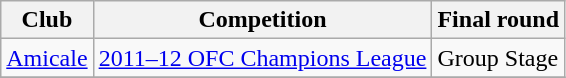<table class="wikitable">
<tr>
<th>Club</th>
<th>Competition</th>
<th>Final round</th>
</tr>
<tr>
<td rowspan=1><a href='#'>Amicale</a></td>
<td><a href='#'>2011–12 OFC Champions League</a></td>
<td>Group Stage</td>
</tr>
<tr>
</tr>
</table>
